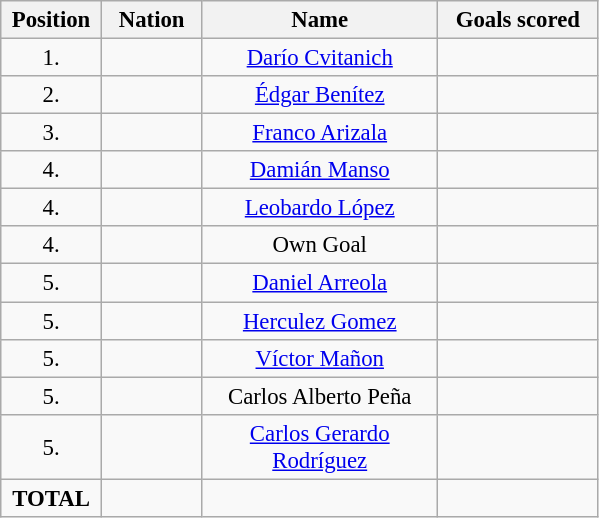<table class="wikitable" style="font-size: 95%; text-align: center;">
<tr>
<th width=60>Position</th>
<th width=60>Nation</th>
<th width=150>Name</th>
<th width=100>Goals scored</th>
</tr>
<tr>
<td>1.</td>
<td></td>
<td><a href='#'>Darío Cvitanich</a></td>
<td></td>
</tr>
<tr>
<td>2.</td>
<td></td>
<td><a href='#'>Édgar Benítez</a></td>
<td></td>
</tr>
<tr>
<td>3.</td>
<td></td>
<td><a href='#'>Franco Arizala</a></td>
<td></td>
</tr>
<tr>
<td>4.</td>
<td></td>
<td><a href='#'>Damián Manso</a></td>
<td></td>
</tr>
<tr>
<td>4.</td>
<td></td>
<td><a href='#'>Leobardo López</a></td>
<td></td>
</tr>
<tr>
<td>4.</td>
<td></td>
<td>Own Goal</td>
<td></td>
</tr>
<tr>
<td>5.</td>
<td></td>
<td><a href='#'>Daniel Arreola</a></td>
<td></td>
</tr>
<tr>
<td>5.</td>
<td></td>
<td><a href='#'>Herculez Gomez</a></td>
<td></td>
</tr>
<tr>
<td>5.</td>
<td></td>
<td><a href='#'>Víctor Mañon</a></td>
<td></td>
</tr>
<tr>
<td>5.</td>
<td></td>
<td>Carlos Alberto Peña</td>
<td></td>
</tr>
<tr>
<td>5.</td>
<td></td>
<td><a href='#'>Carlos Gerardo Rodríguez</a></td>
<td></td>
</tr>
<tr>
<td><strong>TOTAL</strong></td>
<td></td>
<td></td>
<td></td>
</tr>
</table>
